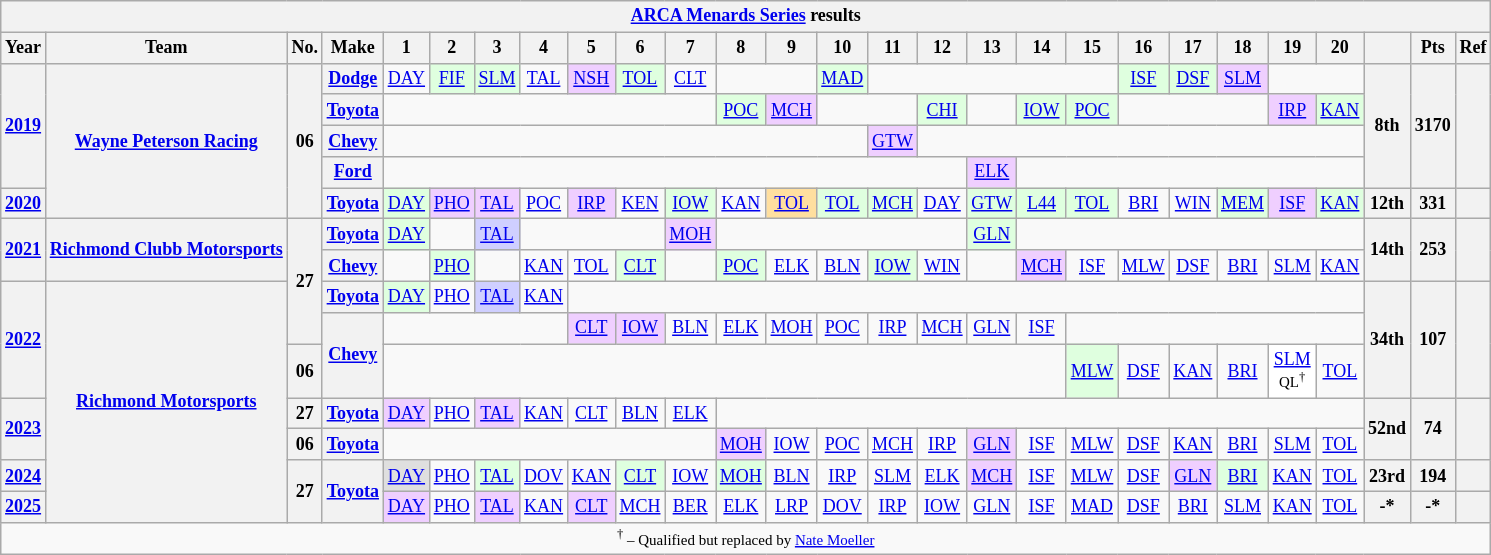<table class="wikitable" style="text-align:center; font-size:75%">
<tr>
<th colspan=27><a href='#'>ARCA Menards Series</a> results</th>
</tr>
<tr>
<th>Year</th>
<th>Team</th>
<th>No.</th>
<th>Make</th>
<th>1</th>
<th>2</th>
<th>3</th>
<th>4</th>
<th>5</th>
<th>6</th>
<th>7</th>
<th>8</th>
<th>9</th>
<th>10</th>
<th>11</th>
<th>12</th>
<th>13</th>
<th>14</th>
<th>15</th>
<th>16</th>
<th>17</th>
<th>18</th>
<th>19</th>
<th>20</th>
<th></th>
<th>Pts</th>
<th>Ref</th>
</tr>
<tr>
<th rowspan=4><a href='#'>2019</a></th>
<th rowspan=5><a href='#'>Wayne Peterson Racing</a></th>
<th rowspan=5>06</th>
<th><a href='#'>Dodge</a></th>
<td><a href='#'>DAY</a></td>
<td style="background:#DFFFDF;"><a href='#'>FIF</a><br></td>
<td style="background:#DFFFDF;"><a href='#'>SLM</a><br></td>
<td><a href='#'>TAL</a></td>
<td style="background:#EFCFFF;"><a href='#'>NSH</a><br></td>
<td style="background:#DFFFDF;"><a href='#'>TOL</a><br></td>
<td><a href='#'>CLT</a></td>
<td colspan=2></td>
<td style="background:#DFFFDF;"><a href='#'>MAD</a><br></td>
<td colspan=5></td>
<td style="background:#DFFFDF;"><a href='#'>ISF</a><br></td>
<td style="background:#DFFFDF;"><a href='#'>DSF</a><br></td>
<td style="background:#EFCFFF;"><a href='#'>SLM</a><br></td>
<td colspan=2></td>
<th rowspan=4>8th</th>
<th rowspan=4>3170</th>
<th rowspan=4></th>
</tr>
<tr>
<th><a href='#'>Toyota</a></th>
<td colspan=7></td>
<td style="background:#DFFFDF;"><a href='#'>POC</a><br></td>
<td style="background:#EFCFFF;"><a href='#'>MCH</a><br></td>
<td colspan=2></td>
<td style="background:#DFFFDF;"><a href='#'>CHI</a><br></td>
<td></td>
<td style="background:#DFFFDF;"><a href='#'>IOW</a><br></td>
<td style="background:#DFFFDF;"><a href='#'>POC</a><br></td>
<td colspan=3></td>
<td style="background:#EFCFFF;"><a href='#'>IRP</a><br></td>
<td style="background:#DFFFDF;"><a href='#'>KAN</a><br></td>
</tr>
<tr>
<th><a href='#'>Chevy</a></th>
<td colspan=10></td>
<td style="background:#EFCFFF;"><a href='#'>GTW</a><br></td>
<td colspan=9></td>
</tr>
<tr>
<th><a href='#'>Ford</a></th>
<td colspan=12></td>
<td style="background:#EFCFFF;"><a href='#'>ELK</a><br></td>
<td colspan=7></td>
</tr>
<tr>
<th><a href='#'>2020</a></th>
<th><a href='#'>Toyota</a></th>
<td style="background:#DFFFDF;"><a href='#'>DAY</a><br></td>
<td style="background:#EFCFFF;"><a href='#'>PHO</a><br></td>
<td style="background:#EFCFFF;"><a href='#'>TAL</a><br></td>
<td><a href='#'>POC</a></td>
<td style="background:#EFCFFF;"><a href='#'>IRP</a><br></td>
<td><a href='#'>KEN</a></td>
<td style="background:#DFFFDF;"><a href='#'>IOW</a><br></td>
<td><a href='#'>KAN</a></td>
<td style="background:#FFDF9F;"><a href='#'>TOL</a><br></td>
<td style="background:#DFFFDF;"><a href='#'>TOL</a><br></td>
<td style="background:#DFFFDF;"><a href='#'>MCH</a><br></td>
<td><a href='#'>DAY</a></td>
<td style="background:#DFFFDF;"><a href='#'>GTW</a><br></td>
<td style="background:#DFFFDF;"><a href='#'>L44</a><br></td>
<td style="background:#DFFFDF;"><a href='#'>TOL</a><br></td>
<td><a href='#'>BRI</a></td>
<td><a href='#'>WIN</a></td>
<td style="background:#DFFFDF;"><a href='#'>MEM</a><br></td>
<td style="background:#EFCFFF;"><a href='#'>ISF</a><br></td>
<td style="background:#DFFFDF;"><a href='#'>KAN</a><br></td>
<th>12th</th>
<th>331</th>
<th></th>
</tr>
<tr>
<th rowspan=2><a href='#'>2021</a></th>
<th rowspan=2><a href='#'>Richmond Clubb Motorsports</a></th>
<th rowspan=4>27</th>
<th><a href='#'>Toyota</a></th>
<td style="background:#DFFFDF;"><a href='#'>DAY</a><br></td>
<td></td>
<td style="background:#CFCFFF;"><a href='#'>TAL</a><br></td>
<td colspan=3></td>
<td style="background:#EFCFFF;"><a href='#'>MOH</a><br></td>
<td colspan=5></td>
<td style="background:#DFFFDF;"><a href='#'>GLN</a><br></td>
<td colspan=7></td>
<th rowspan=2>14th</th>
<th rowspan=2>253</th>
<th rowspan=2></th>
</tr>
<tr>
<th><a href='#'>Chevy</a></th>
<td></td>
<td style="background:#DFFFDF;"><a href='#'>PHO</a><br></td>
<td></td>
<td><a href='#'>KAN</a></td>
<td><a href='#'>TOL</a></td>
<td style="background:#DFFFDF;"><a href='#'>CLT</a><br></td>
<td></td>
<td style="background:#DFFFDF;"><a href='#'>POC</a><br></td>
<td><a href='#'>ELK</a></td>
<td><a href='#'>BLN</a></td>
<td style="background:#DFFFDF;"><a href='#'>IOW</a><br></td>
<td><a href='#'>WIN</a></td>
<td></td>
<td style="background:#EFCFFF;"><a href='#'>MCH</a><br></td>
<td><a href='#'>ISF</a></td>
<td><a href='#'>MLW</a></td>
<td><a href='#'>DSF</a></td>
<td><a href='#'>BRI</a></td>
<td><a href='#'>SLM</a></td>
<td><a href='#'>KAN</a></td>
</tr>
<tr>
<th rowspan=3><a href='#'>2022</a></th>
<th rowspan=7><a href='#'>Richmond Motorsports</a></th>
<th><a href='#'>Toyota</a></th>
<td style="background:#DFFFDF;"><a href='#'>DAY</a><br></td>
<td><a href='#'>PHO</a></td>
<td style="background:#CFCFFF;"><a href='#'>TAL</a><br></td>
<td><a href='#'>KAN</a></td>
<td colspan=16></td>
<th rowspan=3>34th</th>
<th rowspan=3>107</th>
<th rowspan=3></th>
</tr>
<tr>
<th rowspan=2><a href='#'>Chevy</a></th>
<td colspan=4></td>
<td style="background:#EFCFFF;"><a href='#'>CLT</a><br></td>
<td style="background:#EFCFFF;"><a href='#'>IOW</a><br></td>
<td><a href='#'>BLN</a></td>
<td><a href='#'>ELK</a></td>
<td><a href='#'>MOH</a></td>
<td><a href='#'>POC</a></td>
<td><a href='#'>IRP</a></td>
<td><a href='#'>MCH</a></td>
<td><a href='#'>GLN</a></td>
<td><a href='#'>ISF</a></td>
<td colspan=12></td>
</tr>
<tr>
<th>06</th>
<td colspan=14></td>
<td style="background:#DFFFDF;"><a href='#'>MLW</a><br></td>
<td><a href='#'>DSF</a></td>
<td><a href='#'>KAN</a></td>
<td><a href='#'>BRI</a></td>
<td style="background:#FFFFFF;"><a href='#'>SLM</a><br><small>QL<sup>†</sup></small></td>
<td><a href='#'>TOL</a></td>
</tr>
<tr>
<th rowspan=2><a href='#'>2023</a></th>
<th>27</th>
<th><a href='#'>Toyota</a></th>
<td style="background:#EFCFFF;"><a href='#'>DAY</a><br></td>
<td><a href='#'>PHO</a></td>
<td style="background:#EFCFFF;"><a href='#'>TAL</a><br></td>
<td><a href='#'>KAN</a></td>
<td><a href='#'>CLT</a></td>
<td><a href='#'>BLN</a></td>
<td><a href='#'>ELK</a></td>
<td colspan=13></td>
<th rowspan=2>52nd</th>
<th rowspan=2>74</th>
<th rowspan=2></th>
</tr>
<tr>
<th>06</th>
<th><a href='#'>Toyota</a></th>
<td colspan=7></td>
<td style="background:#EFCFFF;"><a href='#'>MOH</a><br></td>
<td><a href='#'>IOW</a></td>
<td><a href='#'>POC</a></td>
<td><a href='#'>MCH</a></td>
<td><a href='#'>IRP</a></td>
<td style="background:#EFCFFF;"><a href='#'>GLN</a><br></td>
<td><a href='#'>ISF</a></td>
<td><a href='#'>MLW</a></td>
<td><a href='#'>DSF</a></td>
<td><a href='#'>KAN</a></td>
<td><a href='#'>BRI</a></td>
<td><a href='#'>SLM</a></td>
<td><a href='#'>TOL</a></td>
</tr>
<tr>
<th><a href='#'>2024</a></th>
<th rowspan=2>27</th>
<th rowspan=2><a href='#'>Toyota</a></th>
<td style="background:#DFDFDF;"><a href='#'>DAY</a><br></td>
<td><a href='#'>PHO</a></td>
<td style="background:#DFFFDF;"><a href='#'>TAL</a><br></td>
<td><a href='#'>DOV</a></td>
<td><a href='#'>KAN</a></td>
<td style="background:#DFFFDF;"><a href='#'>CLT</a><br></td>
<td><a href='#'>IOW</a></td>
<td style="background:#DFFFDF;"><a href='#'>MOH</a><br></td>
<td><a href='#'>BLN</a></td>
<td><a href='#'>IRP</a></td>
<td><a href='#'>SLM</a></td>
<td><a href='#'>ELK</a></td>
<td style="background:#EFCFFF;"><a href='#'>MCH</a><br></td>
<td><a href='#'>ISF</a></td>
<td><a href='#'>MLW</a></td>
<td><a href='#'>DSF</a></td>
<td style="background:#EFCFFF;"><a href='#'>GLN</a><br></td>
<td style="background:#DFFFDF;"><a href='#'>BRI</a><br></td>
<td><a href='#'>KAN</a></td>
<td><a href='#'>TOL</a></td>
<th>23rd</th>
<th>194</th>
<th></th>
</tr>
<tr>
<th><a href='#'>2025</a></th>
<td style="background:#EFCFFF;"><a href='#'>DAY</a><br></td>
<td><a href='#'>PHO</a></td>
<td style="background:#EFCFFF;"><a href='#'>TAL</a><br></td>
<td><a href='#'>KAN</a></td>
<td style="background:#EFCFFF;"><a href='#'>CLT</a><br></td>
<td><a href='#'>MCH</a></td>
<td><a href='#'>BER</a></td>
<td><a href='#'>ELK</a></td>
<td><a href='#'>LRP</a></td>
<td><a href='#'>DOV</a></td>
<td><a href='#'>IRP</a></td>
<td><a href='#'>IOW</a></td>
<td><a href='#'>GLN</a></td>
<td><a href='#'>ISF</a></td>
<td><a href='#'>MAD</a></td>
<td><a href='#'>DSF</a></td>
<td><a href='#'>BRI</a></td>
<td><a href='#'>SLM</a></td>
<td><a href='#'>KAN</a></td>
<td><a href='#'>TOL</a></td>
<th>-*</th>
<th>-*</th>
<th></th>
</tr>
<tr>
<td colspan=43><small><sup>†</sup> – Qualified but replaced by <a href='#'>Nate Moeller</a></small></td>
</tr>
</table>
